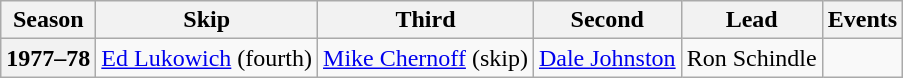<table class="wikitable">
<tr>
<th scope="col">Season</th>
<th scope="col">Skip</th>
<th scope="col">Third</th>
<th scope="col">Second</th>
<th scope="col">Lead</th>
<th scope="col">Events</th>
</tr>
<tr>
<th scope="row">1977–78</th>
<td><a href='#'>Ed Lukowich</a> (fourth)</td>
<td><a href='#'>Mike Chernoff</a> (skip)</td>
<td><a href='#'>Dale Johnston</a></td>
<td>Ron Schindle</td>
<td> <br> </td>
</tr>
</table>
